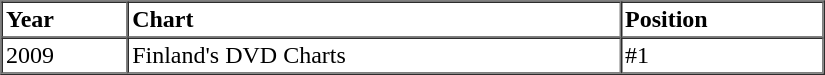<table border=1 cellspacing=0 cellpadding=2 width="550">
<tr>
<th align="left" valign="top">Year</th>
<th align="left" valign="top">Chart</th>
<th align="left" valign="top">Position</th>
</tr>
<tr>
<td align="left" valign="top">2009</td>
<td align="left" valign="top">Finland's DVD Charts</td>
<td align="left" valign="top">#1</td>
</tr>
<tr>
</tr>
</table>
